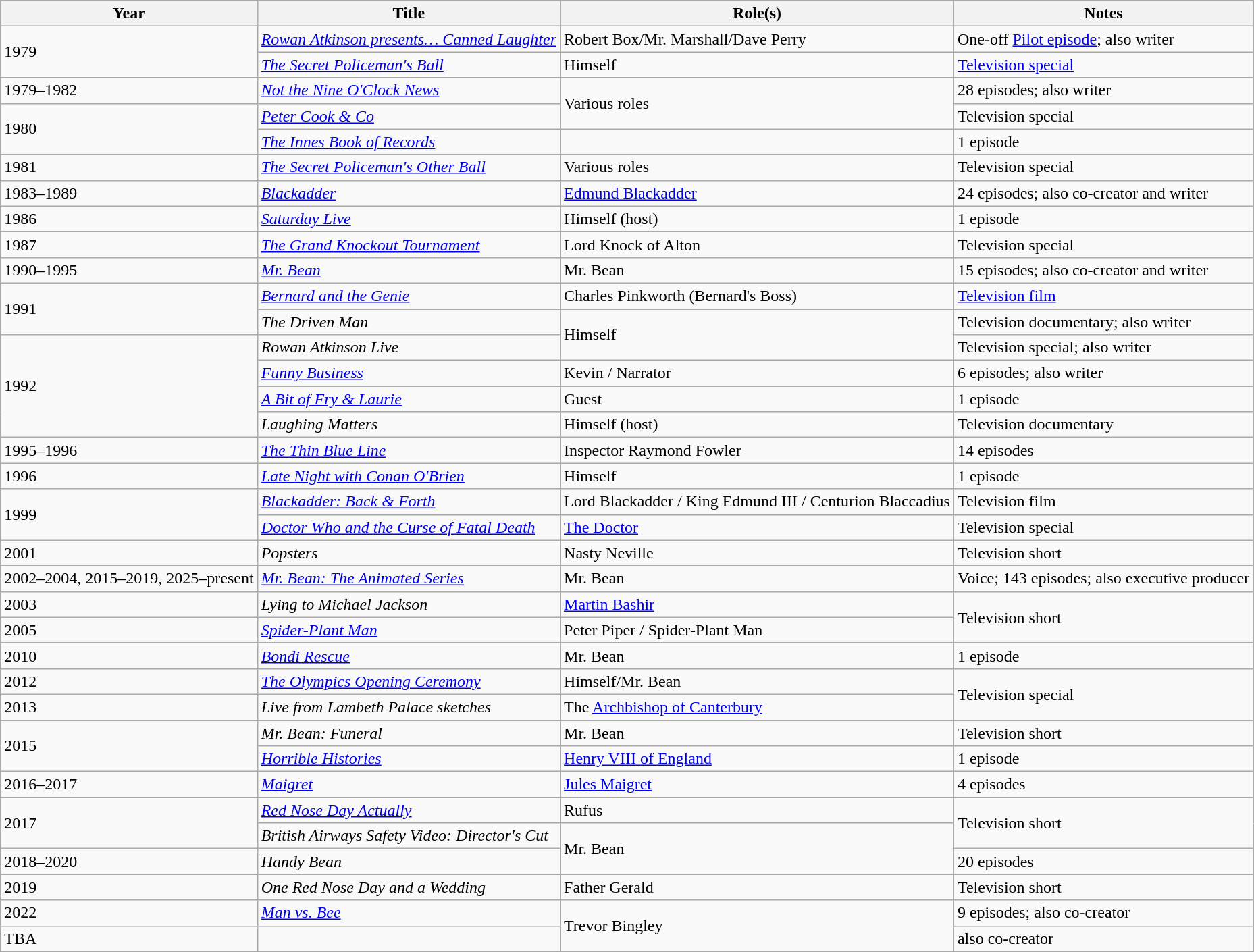<table class="wikitable sortable plainrowheaders">
<tr>
<th scope="col">Year</th>
<th scope="col">Title</th>
<th scope="col">Role(s)</th>
<th scope="col" class="unsortable">Notes</th>
</tr>
<tr>
<td rowspan="2">1979</td>
<td><em><a href='#'>Rowan Atkinson presents… Canned Laughter</a></em></td>
<td>Robert Box/Mr. Marshall/Dave Perry</td>
<td>One-off <a href='#'>Pilot episode</a>; also writer</td>
</tr>
<tr>
<td><em><a href='#'>The Secret Policeman's Ball</a></em></td>
<td>Himself</td>
<td><a href='#'>Television special</a></td>
</tr>
<tr>
<td>1979–1982</td>
<td><em><a href='#'>Not the Nine O'Clock News</a></em></td>
<td rowspan="2">Various roles</td>
<td>28 episodes; also writer</td>
</tr>
<tr>
<td rowspan="2">1980</td>
<td><em><a href='#'>Peter Cook & Co</a></em></td>
<td>Television special</td>
</tr>
<tr>
<td><em><a href='#'>The Innes Book of Records</a></em></td>
<td></td>
<td>1 episode</td>
</tr>
<tr>
<td>1981</td>
<td><em><a href='#'>The Secret Policeman's Other Ball</a></em></td>
<td>Various roles</td>
<td>Television special</td>
</tr>
<tr>
<td>1983–1989</td>
<td><em><a href='#'>Blackadder</a></em></td>
<td><a href='#'>Edmund Blackadder</a></td>
<td>24 episodes; also co-creator and writer</td>
</tr>
<tr>
<td>1986</td>
<td><em><a href='#'>Saturday Live</a></em></td>
<td>Himself (host)</td>
<td>1 episode</td>
</tr>
<tr>
<td>1987</td>
<td><em><a href='#'>The Grand Knockout Tournament</a></em></td>
<td>Lord Knock of Alton</td>
<td>Television special</td>
</tr>
<tr>
<td>1990–1995</td>
<td><em><a href='#'>Mr. Bean</a></em></td>
<td>Mr. Bean</td>
<td>15 episodes; also co-creator and writer</td>
</tr>
<tr>
<td rowspan="2">1991</td>
<td><em><a href='#'>Bernard and the Genie</a></em></td>
<td>Charles Pinkworth (Bernard's Boss)</td>
<td><a href='#'>Television film</a></td>
</tr>
<tr>
<td><em>The Driven Man</em></td>
<td rowspan="2">Himself</td>
<td>Television documentary; also writer</td>
</tr>
<tr>
<td rowspan="4">1992</td>
<td><em>Rowan Atkinson Live</em></td>
<td>Television special; also writer</td>
</tr>
<tr>
<td><em><a href='#'>Funny Business</a></em></td>
<td>Kevin / Narrator</td>
<td>6 episodes; also writer</td>
</tr>
<tr>
<td><em><a href='#'>A Bit of Fry & Laurie</a></em></td>
<td>Guest</td>
<td>1 episode</td>
</tr>
<tr>
<td><em>Laughing Matters</em></td>
<td>Himself (host)</td>
<td>Television documentary</td>
</tr>
<tr>
<td>1995–1996</td>
<td><em><a href='#'>The Thin Blue Line</a></em></td>
<td>Inspector Raymond Fowler</td>
<td>14 episodes</td>
</tr>
<tr>
<td>1996</td>
<td><em><a href='#'>Late Night with Conan O'Brien</a></em></td>
<td>Himself</td>
<td>1 episode</td>
</tr>
<tr>
<td rowspan="2">1999</td>
<td><em><a href='#'>Blackadder: Back & Forth</a></em></td>
<td>Lord Blackadder / King Edmund III / Centurion Blaccadius</td>
<td>Television film</td>
</tr>
<tr>
<td><em><a href='#'>Doctor Who and the Curse of Fatal Death</a></em></td>
<td><a href='#'>The Doctor</a></td>
<td>Television special</td>
</tr>
<tr>
<td>2001</td>
<td><em>Popsters</em></td>
<td>Nasty Neville</td>
<td>Television short</td>
</tr>
<tr>
<td>2002–2004, 2015–2019, 2025–present</td>
<td><em><a href='#'>Mr. Bean: The Animated Series</a></em></td>
<td>Mr. Bean</td>
<td>Voice; 143 episodes; also executive producer</td>
</tr>
<tr>
<td>2003</td>
<td><em>Lying to Michael Jackson</em></td>
<td><a href='#'>Martin Bashir</a></td>
<td rowspan="2">Television short</td>
</tr>
<tr>
<td>2005</td>
<td><em><a href='#'>Spider-Plant Man</a></em></td>
<td>Peter Piper / Spider-Plant Man</td>
</tr>
<tr>
<td>2010</td>
<td><em><a href='#'>Bondi Rescue</a></em></td>
<td>Mr. Bean</td>
<td>1 episode</td>
</tr>
<tr>
<td>2012</td>
<td><em><a href='#'>The Olympics Opening Ceremony</a></em></td>
<td>Himself/Mr. Bean</td>
<td rowspan="2">Television special</td>
</tr>
<tr>
<td>2013</td>
<td><em>Live from Lambeth Palace sketches</em></td>
<td>The <a href='#'>Archbishop of Canterbury</a></td>
</tr>
<tr>
<td rowspan="2">2015</td>
<td><em>Mr. Bean: Funeral</em></td>
<td>Mr. Bean</td>
<td>Television short</td>
</tr>
<tr>
<td><em><a href='#'>Horrible Histories</a></em></td>
<td><a href='#'>Henry VIII of England</a></td>
<td>1 episode</td>
</tr>
<tr>
<td>2016–2017</td>
<td><em><a href='#'>Maigret</a></em></td>
<td><a href='#'>Jules Maigret</a></td>
<td>4 episodes</td>
</tr>
<tr>
<td rowspan="2">2017</td>
<td><em><a href='#'>Red Nose Day Actually</a></em></td>
<td>Rufus</td>
<td rowspan="2">Television short</td>
</tr>
<tr>
<td><em>British Airways Safety Video: Director's Cut</em></td>
<td rowspan="2">Mr. Bean</td>
</tr>
<tr>
<td>2018–2020</td>
<td><em>Handy Bean</em></td>
<td>20 episodes</td>
</tr>
<tr>
<td>2019</td>
<td><em>One Red Nose Day and a Wedding</em></td>
<td>Father Gerald</td>
<td>Television short</td>
</tr>
<tr>
<td>2022</td>
<td><em><a href='#'>Man vs. Bee</a></em></td>
<td rowspan="2">Trevor Bingley</td>
<td>9 episodes; also co-creator</td>
</tr>
<tr>
<td>TBA</td>
<td></td>
<td>also co-creator</td>
</tr>
</table>
